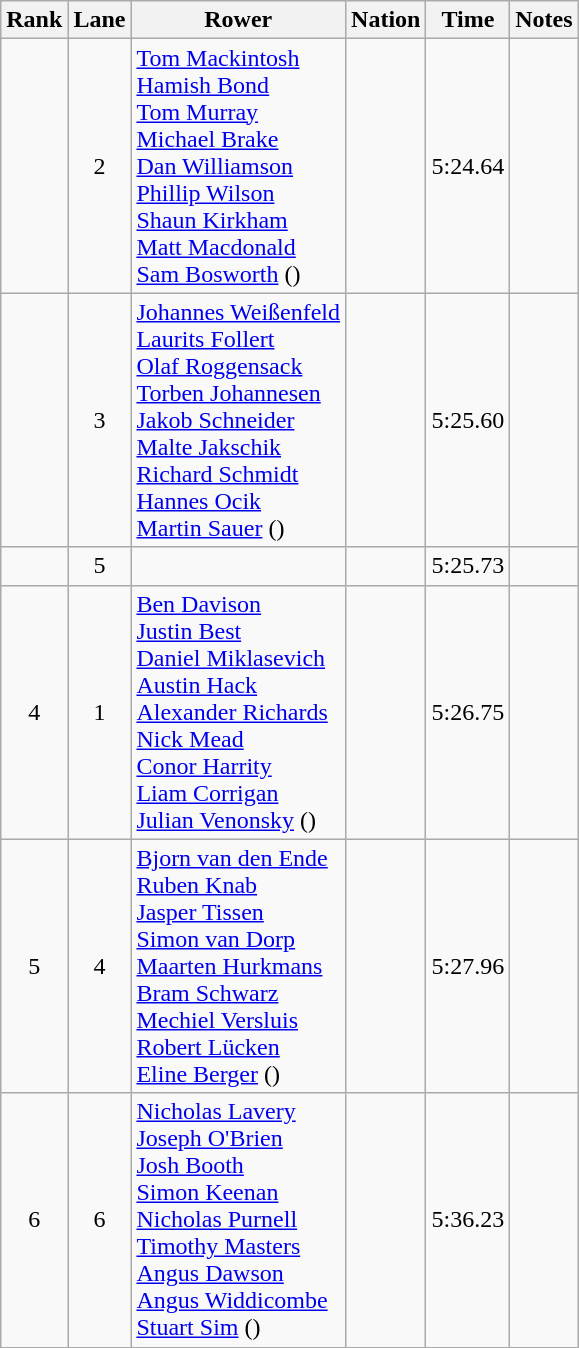<table class="wikitable sortable" style="text-align:center">
<tr>
<th>Rank</th>
<th>Lane</th>
<th>Rower</th>
<th>Nation</th>
<th>Time</th>
<th>Notes</th>
</tr>
<tr>
<td></td>
<td>2</td>
<td align="left"><a href='#'>Tom Mackintosh</a><br><a href='#'>Hamish Bond</a><br><a href='#'>Tom Murray</a><br><a href='#'>Michael Brake</a><br><a href='#'>Dan Williamson</a><br><a href='#'>Phillip Wilson</a><br><a href='#'>Shaun Kirkham</a><br><a href='#'>Matt Macdonald</a><br><a href='#'>Sam Bosworth</a> ()</td>
<td align="left"></td>
<td>5:24.64</td>
<td align="center"></td>
</tr>
<tr>
<td></td>
<td>3</td>
<td align="left"><a href='#'>Johannes Weißenfeld</a><br><a href='#'>Laurits Follert</a><br><a href='#'>Olaf Roggensack</a><br><a href='#'>Torben Johannesen</a><br><a href='#'>Jakob Schneider</a><br><a href='#'>Malte Jakschik</a><br><a href='#'>Richard Schmidt</a><br><a href='#'>Hannes Ocik</a><br><a href='#'>Martin Sauer</a>  ()</td>
<td align="left"></td>
<td>5:25.60</td>
<td align="center"></td>
</tr>
<tr>
<td></td>
<td>5</td>
<td align="left"></td>
<td align="left"></td>
<td>5:25.73</td>
<td align="center"></td>
</tr>
<tr>
<td>4</td>
<td>1</td>
<td align="left"><a href='#'>Ben Davison</a><br><a href='#'>Justin Best</a><br><a href='#'>Daniel Miklasevich</a><br><a href='#'>Austin Hack</a><br><a href='#'>Alexander Richards</a><br><a href='#'>Nick Mead</a><br><a href='#'>Conor Harrity</a><br><a href='#'>Liam Corrigan</a><br><a href='#'>Julian Venonsky</a> ()</td>
<td align="left"></td>
<td>5:26.75</td>
<td align="center"></td>
</tr>
<tr>
<td>5</td>
<td>4</td>
<td align="left"><a href='#'>Bjorn van den Ende</a><br><a href='#'>Ruben Knab</a><br><a href='#'>Jasper Tissen</a><br><a href='#'>Simon van Dorp</a><br><a href='#'>Maarten Hurkmans</a><br><a href='#'>Bram Schwarz</a><br><a href='#'>Mechiel Versluis</a><br><a href='#'>Robert Lücken</a><br><a href='#'>Eline Berger</a> ()</td>
<td align="left"></td>
<td>5:27.96</td>
<td align="center"></td>
</tr>
<tr>
<td>6</td>
<td>6</td>
<td align="left"><a href='#'>Nicholas Lavery</a><br><a href='#'>Joseph O'Brien</a><br><a href='#'>Josh Booth</a><br><a href='#'>Simon Keenan</a><br><a href='#'>Nicholas Purnell</a><br><a href='#'>Timothy Masters</a><br><a href='#'>Angus Dawson</a><br><a href='#'>Angus Widdicombe</a><br><a href='#'>Stuart Sim</a> ()</td>
<td align="left"></td>
<td>5:36.23</td>
<td align="center"></td>
</tr>
</table>
